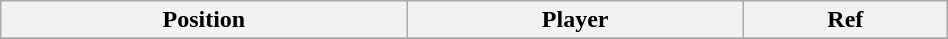<table class="wikitable sortable" style="width:50%; text-align:center; font-size:100%; text-align:left;">
<tr>
<th><strong>Position</strong></th>
<th><strong>Player</strong></th>
<th><strong>Ref</strong></th>
</tr>
<tr>
</tr>
</table>
